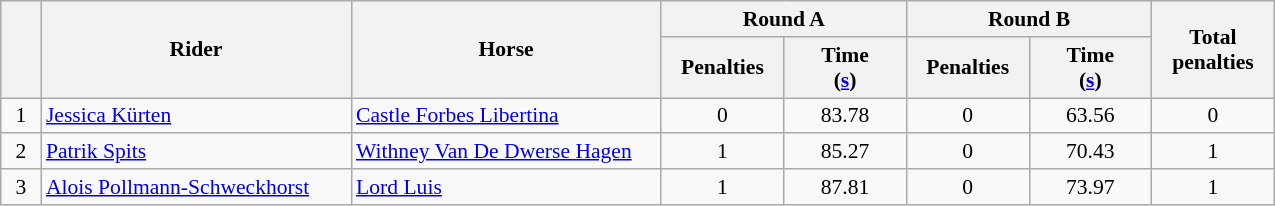<table class="wikitable" style="font-size: 90%">
<tr>
<th rowspan=2 width=20></th>
<th rowspan=2 width=200>Rider</th>
<th rowspan=2 width=200>Horse</th>
<th colspan=2>Round A</th>
<th colspan=2>Round B</th>
<th rowspan=2 width=75>Total penalties</th>
</tr>
<tr>
<th width=75>Penalties</th>
<th width=75>Time<br>(<a href='#'>s</a>)</th>
<th width=75>Penalties</th>
<th width=75>Time<br>(<a href='#'>s</a>)</th>
</tr>
<tr>
<td align=center>1</td>
<td> <a href='#'>Jessica Kürten</a></td>
<td><a href='#'>Castle Forbes Libertina</a></td>
<td align=center>0</td>
<td align=center>83.78</td>
<td align=center>0</td>
<td align=center>63.56</td>
<td align=center>0</td>
</tr>
<tr>
<td align=center>2</td>
<td> <a href='#'>Patrik Spits</a></td>
<td><a href='#'>Withney Van De Dwerse Hagen</a></td>
<td align=center>1</td>
<td align=center>85.27</td>
<td align=center>0</td>
<td align=center>70.43</td>
<td align=center>1</td>
</tr>
<tr>
<td align=center>3</td>
<td> <a href='#'>Alois Pollmann-Schweckhorst</a></td>
<td><a href='#'>Lord Luis</a></td>
<td align=center>1</td>
<td align=center>87.81</td>
<td align=center>0</td>
<td align=center>73.97</td>
<td align=center>1</td>
</tr>
</table>
